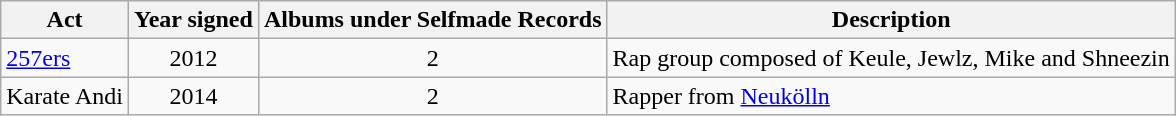<table class="wikitable">
<tr>
<th>Act</th>
<th>Year signed</th>
<th>Albums under Selfmade Records</th>
<th>Description</th>
</tr>
<tr>
<td><a href='#'>257ers</a></td>
<td style="text-align:center;">2012</td>
<td style="text-align:center;">2</td>
<td>Rap group composed of Keule, Jewlz, Mike and Shneezin</td>
</tr>
<tr>
<td>Karate Andi</td>
<td style="text-align:center;">2014</td>
<td style="text-align:center;">2</td>
<td>Rapper from <a href='#'>Neukölln</a></td>
</tr>
</table>
